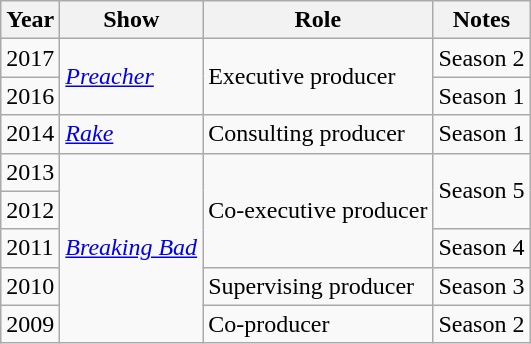<table class="wikitable">
<tr>
<th>Year</th>
<th>Show</th>
<th>Role</th>
<th>Notes</th>
</tr>
<tr>
<td>2017</td>
<td rowspan="2"><a href='#'><em>Preacher</em></a></td>
<td rowspan="2">Executive producer</td>
<td>Season 2</td>
</tr>
<tr>
<td>2016</td>
<td>Season 1</td>
</tr>
<tr>
<td>2014</td>
<td><a href='#'><em>Rake</em></a></td>
<td>Consulting producer</td>
<td>Season 1</td>
</tr>
<tr>
<td>2013</td>
<td rowspan="5"><em><a href='#'>Breaking Bad</a></em></td>
<td rowspan="3">Co-executive producer</td>
<td rowspan="2">Season 5</td>
</tr>
<tr>
<td>2012</td>
</tr>
<tr>
<td>2011</td>
<td>Season 4</td>
</tr>
<tr>
<td>2010</td>
<td>Supervising producer</td>
<td>Season 3</td>
</tr>
<tr>
<td>2009</td>
<td>Co-producer</td>
<td>Season 2</td>
</tr>
</table>
